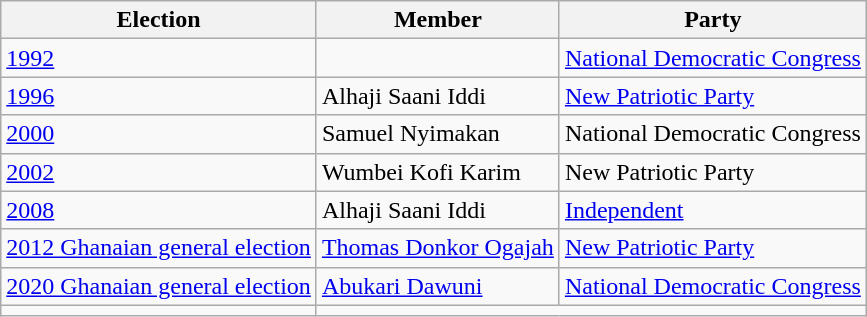<table class="wikitable">
<tr>
<th>Election</th>
<th>Member</th>
<th>Party</th>
</tr>
<tr>
<td><a href='#'>1992</a></td>
<td></td>
<td><a href='#'>National Democratic Congress</a></td>
</tr>
<tr>
<td><a href='#'>1996</a></td>
<td>Alhaji Saani Iddi</td>
<td><a href='#'>New Patriotic Party</a></td>
</tr>
<tr>
<td><a href='#'>2000</a></td>
<td>Samuel Nyimakan</td>
<td>National Democratic Congress</td>
</tr>
<tr>
<td><a href='#'>2002</a></td>
<td>Wumbei Kofi Karim</td>
<td>New Patriotic Party</td>
</tr>
<tr>
<td><a href='#'>2008</a></td>
<td>Alhaji Saani Iddi</td>
<td><a href='#'>Independent</a></td>
</tr>
<tr>
<td><a href='#'>2012 Ghanaian general election</a></td>
<td><a href='#'>Thomas Donkor Ogajah</a></td>
<td><a href='#'>New Patriotic Party</a></td>
</tr>
<tr>
<td><a href='#'>2020 Ghanaian general election</a></td>
<td><a href='#'>Abukari Dawuni</a></td>
<td><a href='#'>National Democratic Congress</a></td>
</tr>
<tr>
<td></td>
</tr>
</table>
